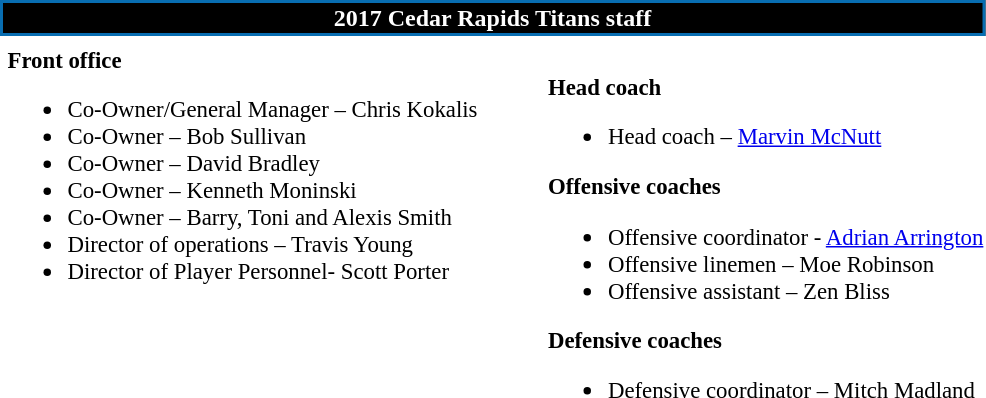<table class="toccolours" style="text-align: left;">
<tr>
<th colspan="7" style="background:#000000; color:white; text-align: center; border:2px solid #086DB1;"><strong>2017 Cedar Rapids Titans staff</strong></th>
</tr>
<tr>
<td colspan=7 align="right"></td>
</tr>
<tr>
<td valign="top"></td>
<td style="font-size: 95%;" valign="top"><strong>Front office</strong><br><ul><li>Co-Owner/General Manager – Chris Kokalis</li><li>Co-Owner – Bob Sullivan</li><li>Co-Owner – David Bradley</li><li>Co-Owner – Kenneth Moninski</li><li>Co-Owner – Barry, Toni and Alexis Smith</li><li>Director of operations – Travis Young</li><li>Director of Player Personnel- Scott Porter</li></ul></td>
<td width="35"> </td>
<td valign="top"></td>
<td style="font-size: 95%;" valign="top"><br><strong>Head coach</strong><ul><li>Head coach – <a href='#'>Marvin McNutt</a></li></ul><strong>Offensive coaches</strong><ul><li>Offensive coordinator - <a href='#'>Adrian Arrington</a></li><li>Offensive linemen – Moe Robinson</li><li>Offensive assistant – Zen Bliss</li></ul><strong>Defensive coaches</strong><ul><li>Defensive coordinator – Mitch Madland</li></ul></td>
</tr>
</table>
